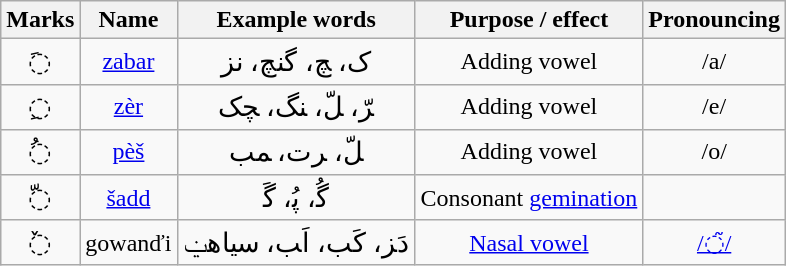<table class="wikitable" style="text-align:center">
<tr>
<th scope="col">Marks</th>
<th scope="col">Name</th>
<th scope="col">Example words</th>
<th scope="col">Purpose / effect</th>
<th>Pronouncing</th>
</tr>
<tr>
<td lang="bal" style="font-size:large;">َ◌</td>
<td><a href='#'>zabar</a></td>
<td lang="bal" style="font-size:large;">ک، ‍چ، گ‍نچ، نز</td>
<td>Adding vowel</td>
<td>/a/</td>
</tr>
<tr>
<td lang="bal" style="font-size:large;">ِ◌</td>
<td><a href='#'>zèr</a></td>
<td lang="bal" style="font-size:large;">‍رّ، ‍لّ، ‍نگ، ‍چک</td>
<td>Adding vowel</td>
<td>/e/</td>
</tr>
<tr>
<td lang="bal" style="font-size:large;">ُ◌</td>
<td><a href='#'>pèš</a></td>
<td lang="bal" style="font-size:large;">‍لّ، ‍رت، ‍مب</td>
<td>Adding vowel</td>
<td>/o/</td>
</tr>
<tr>
<td lang="bal" style="font-size:large;">ّ◌</td>
<td><a href='#'>šadd</a></td>
<td lang="bal" style="font-size:large;">گُ‍، پُ‍، گَ‍</td>
<td>Consonant <a href='#'>gemination</a></td>
<td></td>
</tr>
<tr>
<td lang="bal" style="font-size:large;">ٚ◌</td>
<td>gowanďi</td>
<td lang="bal" style="font-size:large;">دَ‍ز، کَ‍‍ب، اَ‍ب، سیاھݔ‍</td>
<td><a href='#'>Nasal vowel</a></td>
<td><a href='#'>/◌̃/</a></td>
</tr>
</table>
